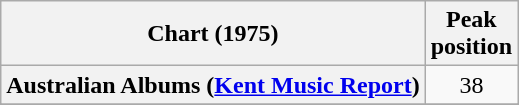<table class="wikitable sortable plainrowheaders" style="text-align:center">
<tr>
<th scope="col">Chart (1975)</th>
<th scope="col">Peak<br>position</th>
</tr>
<tr>
<th scope="row">Australian Albums (<a href='#'>Kent Music Report</a>)</th>
<td align="center">38</td>
</tr>
<tr>
</tr>
<tr>
</tr>
<tr>
</tr>
<tr>
</tr>
<tr>
</tr>
<tr>
</tr>
<tr>
</tr>
</table>
